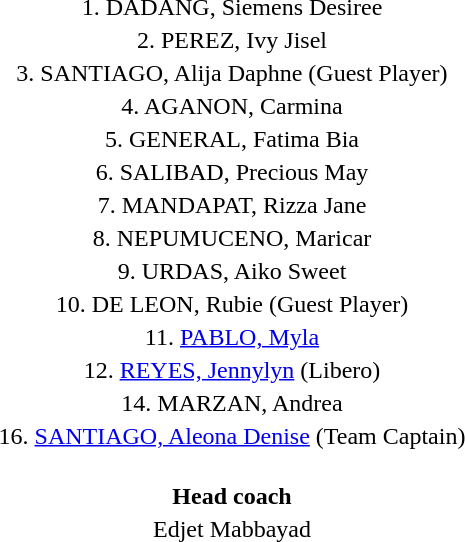<table style="text-align: center; margin-top: 2em; margin-left: auto; margin-right: auto">
<tr>
<td>1. DADANG, Siemens Desiree</td>
</tr>
<tr>
<td>2. PEREZ, Ivy Jisel</td>
</tr>
<tr>
<td>3. SANTIAGO, Alija Daphne (Guest Player)</td>
</tr>
<tr>
<td>4. AGANON, Carmina</td>
</tr>
<tr>
<td>5. GENERAL, Fatima Bia</td>
</tr>
<tr>
<td>6. SALIBAD, Precious May</td>
</tr>
<tr>
<td>7. MANDAPAT, Rizza Jane</td>
</tr>
<tr>
<td>8. NEPUMUCENO, Maricar</td>
</tr>
<tr>
<td>9. URDAS, Aiko Sweet</td>
</tr>
<tr>
<td>10. DE LEON, Rubie (Guest Player)</td>
</tr>
<tr>
<td>11. <a href='#'>PABLO, Myla</a></td>
</tr>
<tr>
<td>12. <a href='#'>REYES, Jennylyn</a> (Libero)</td>
</tr>
<tr>
<td>14. MARZAN, Andrea</td>
</tr>
<tr>
<td>16. <a href='#'>SANTIAGO, Aleona Denise</a> (Team Captain)</td>
</tr>
<tr>
<td><br><strong>Head coach</strong></td>
</tr>
<tr>
<td>Edjet Mabbayad</td>
</tr>
</table>
